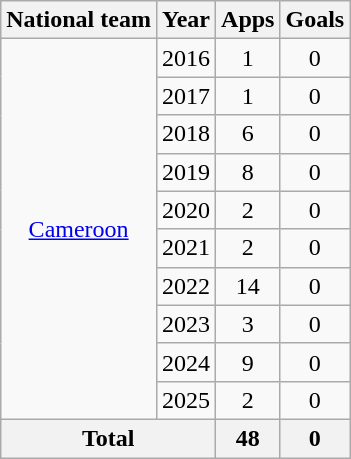<table class="wikitable" style="text-align:center">
<tr>
<th>National team</th>
<th>Year</th>
<th>Apps</th>
<th>Goals</th>
</tr>
<tr>
<td rowspan="10"><a href='#'>Cameroon</a></td>
<td>2016</td>
<td>1</td>
<td>0</td>
</tr>
<tr>
<td>2017</td>
<td>1</td>
<td>0</td>
</tr>
<tr>
<td>2018</td>
<td>6</td>
<td>0</td>
</tr>
<tr>
<td>2019</td>
<td>8</td>
<td>0</td>
</tr>
<tr>
<td>2020</td>
<td>2</td>
<td>0</td>
</tr>
<tr>
<td>2021</td>
<td>2</td>
<td>0</td>
</tr>
<tr>
<td>2022</td>
<td>14</td>
<td>0</td>
</tr>
<tr>
<td>2023</td>
<td>3</td>
<td>0</td>
</tr>
<tr>
<td>2024</td>
<td>9</td>
<td>0</td>
</tr>
<tr>
<td>2025</td>
<td>2</td>
<td>0</td>
</tr>
<tr>
<th colspan="2">Total</th>
<th>48</th>
<th>0</th>
</tr>
</table>
